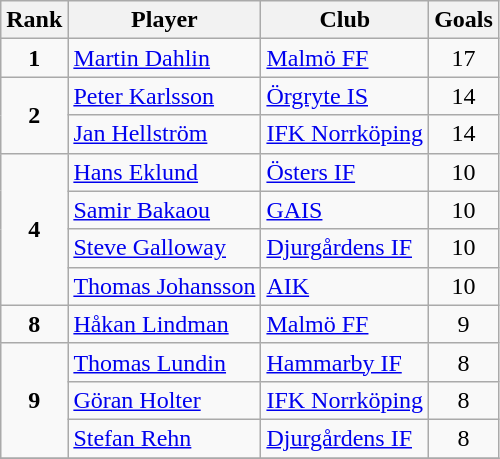<table class="wikitable" style="text-align:center">
<tr>
<th>Rank</th>
<th>Player</th>
<th>Club</th>
<th>Goals</th>
</tr>
<tr>
<td rowspan="1"><strong>1</strong></td>
<td align="left"> <a href='#'>Martin Dahlin</a></td>
<td align="left"><a href='#'>Malmö FF</a></td>
<td>17</td>
</tr>
<tr>
<td rowspan="2"><strong>2</strong></td>
<td align="left"> <a href='#'>Peter Karlsson</a></td>
<td align="left"><a href='#'>Örgryte IS</a></td>
<td>14</td>
</tr>
<tr>
<td align="left"> <a href='#'>Jan Hellström</a></td>
<td align="left"><a href='#'>IFK Norrköping</a></td>
<td>14</td>
</tr>
<tr>
<td rowspan="4"><strong>4</strong></td>
<td align="left"> <a href='#'>Hans Eklund</a></td>
<td align="left"><a href='#'>Östers IF</a></td>
<td>10</td>
</tr>
<tr>
<td align="left"> <a href='#'>Samir Bakaou</a></td>
<td align="left"><a href='#'>GAIS</a></td>
<td>10</td>
</tr>
<tr>
<td align="left"> <a href='#'>Steve Galloway</a></td>
<td align="left"><a href='#'>Djurgårdens IF</a></td>
<td>10</td>
</tr>
<tr>
<td align="left"> <a href='#'>Thomas Johansson</a></td>
<td align="left"><a href='#'>AIK</a></td>
<td>10</td>
</tr>
<tr>
<td rowspan="1"><strong>8</strong></td>
<td align="left"> <a href='#'>Håkan Lindman</a></td>
<td align="left"><a href='#'>Malmö FF</a></td>
<td>9</td>
</tr>
<tr>
<td rowspan="3"><strong>9</strong></td>
<td align="left"> <a href='#'>Thomas Lundin</a></td>
<td align="left"><a href='#'>Hammarby IF</a></td>
<td>8</td>
</tr>
<tr>
<td align="left"> <a href='#'>Göran Holter</a></td>
<td align="left"><a href='#'>IFK Norrköping</a></td>
<td>8</td>
</tr>
<tr>
<td align="left"> <a href='#'>Stefan Rehn</a></td>
<td align="left"><a href='#'>Djurgårdens IF</a></td>
<td>8</td>
</tr>
<tr>
</tr>
</table>
